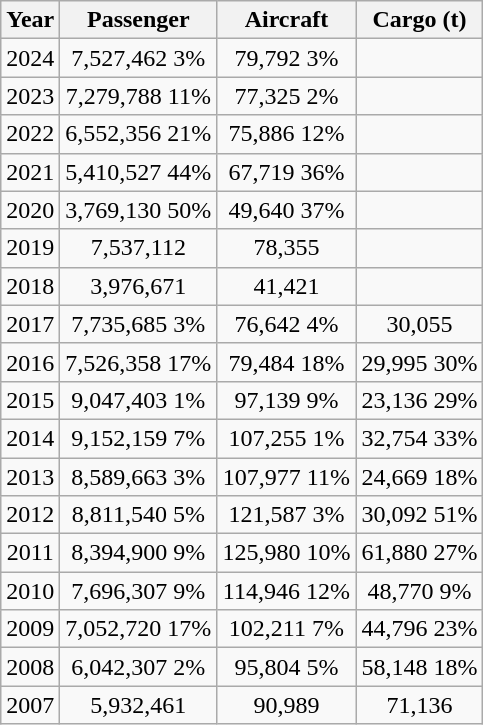<table class="wikitable">
<tr>
<th>Year</th>
<th style="text-align:center;">Passenger</th>
<th>Aircraft</th>
<th>Cargo (t)</th>
</tr>
<tr style="text-align:center;">
<td>2024</td>
<td style="text-align:center;">7,527,462  3%</td>
<td>79,792  3%</td>
<td></td>
</tr>
<tr style="text-align:center;">
<td>2023</td>
<td style="text-align:center;">7,279,788  11%</td>
<td>77,325  2%</td>
<td></td>
</tr>
<tr style="text-align:center;">
<td>2022</td>
<td style="text-align:center;">6,552,356  21%</td>
<td>75,886  12%</td>
<td></td>
</tr>
<tr style="text-align:center;">
<td>2021</td>
<td style="text-align:center;">5,410,527  44%</td>
<td>67,719  36%</td>
<td></td>
</tr>
<tr style="text-align:center;">
<td>2020</td>
<td style="text-align:center;">3,769,130  50%</td>
<td>49,640  37%</td>
<td></td>
</tr>
<tr style="text-align:center;">
<td>2019</td>
<td style="text-align:center;">7,537,112</td>
<td>78,355</td>
<td></td>
</tr>
<tr style="text-align:center;">
<td>2018</td>
<td style="text-align:center;">3,976,671</td>
<td>41,421</td>
<td></td>
</tr>
<tr style="text-align:center;">
<td>2017</td>
<td style="text-align:center;">7,735,685  3%</td>
<td>76,642  4%</td>
<td>30,055 </td>
</tr>
<tr style="text-align:center;">
<td>2016</td>
<td style="text-align:center;">7,526,358  17%</td>
<td>79,484  18%</td>
<td>29,995  30%</td>
</tr>
<tr style="text-align:center;">
<td>2015</td>
<td style="text-align:center;">9,047,403  1%</td>
<td>97,139  9%</td>
<td>23,136  29%</td>
</tr>
<tr style="text-align:center;">
<td>2014</td>
<td style="text-align:center;">9,152,159  7%</td>
<td>107,255  1%</td>
<td>32,754  33%</td>
</tr>
<tr style="text-align:center;">
<td>2013</td>
<td style="text-align:center;">8,589,663  3%</td>
<td>107,977  11%</td>
<td>24,669  18%</td>
</tr>
<tr style="text-align:center;">
<td>2012</td>
<td style="text-align:center;">8,811,540  5%</td>
<td>121,587  3%</td>
<td>30,092  51%</td>
</tr>
<tr style="text-align:center;">
<td>2011</td>
<td style="text-align:center;">8,394,900  9%</td>
<td>125,980  10%</td>
<td>61,880  27%</td>
</tr>
<tr style="text-align:center;">
<td>2010</td>
<td style="text-align:center;">7,696,307  9%</td>
<td>114,946  12%</td>
<td>48,770  9%</td>
</tr>
<tr style="text-align:center;">
<td>2009</td>
<td style="text-align:center;">7,052,720  17%</td>
<td>102,211  7%</td>
<td>44,796  23%</td>
</tr>
<tr style="text-align:center;">
<td>2008</td>
<td style="text-align:center;">6,042,307  2%</td>
<td>95,804  5%</td>
<td>58,148  18%</td>
</tr>
<tr style="text-align:center;">
<td>2007</td>
<td style="text-align:center;">5,932,461</td>
<td>90,989</td>
<td>71,136</td>
</tr>
</table>
